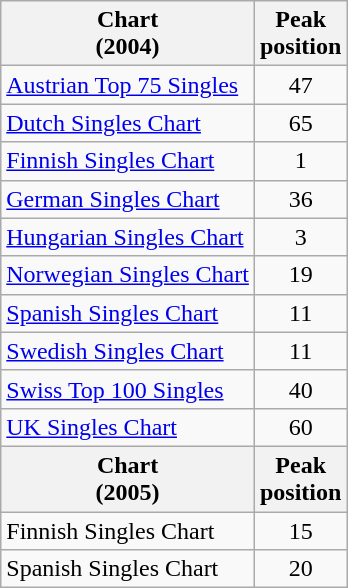<table class="wikitable sortable">
<tr>
<th style="text-align:center;">Chart<br>(2004)</th>
<th style="text-align:center;">Peak<br>position</th>
</tr>
<tr>
<td><a href='#'>Austrian Top 75 Singles</a></td>
<td style="text-align:center;">47</td>
</tr>
<tr>
<td><a href='#'>Dutch Singles Chart</a></td>
<td style="text-align:center;">65</td>
</tr>
<tr>
<td><a href='#'>Finnish Singles Chart</a></td>
<td style="text-align:center;">1</td>
</tr>
<tr>
<td><a href='#'>German Singles Chart</a></td>
<td style="text-align:center;">36</td>
</tr>
<tr>
<td><a href='#'>Hungarian Singles Chart</a></td>
<td style="text-align:center;">3</td>
</tr>
<tr>
<td><a href='#'>Norwegian Singles Chart</a></td>
<td style="text-align:center;">19</td>
</tr>
<tr>
<td><a href='#'>Spanish Singles Chart</a></td>
<td style="text-align:center;">11</td>
</tr>
<tr>
<td><a href='#'>Swedish Singles Chart</a></td>
<td style="text-align:center;">11</td>
</tr>
<tr>
<td><a href='#'>Swiss Top 100 Singles</a></td>
<td style="text-align:center;">40</td>
</tr>
<tr>
<td><a href='#'>UK Singles Chart</a></td>
<td style="text-align:center;">60</td>
</tr>
<tr>
<th style="text-align:center;">Chart<br>(2005)</th>
<th style="text-align:center;">Peak<br>position</th>
</tr>
<tr>
<td>Finnish Singles Chart</td>
<td style="text-align:center;">15</td>
</tr>
<tr>
<td>Spanish Singles Chart</td>
<td style="text-align:center;">20</td>
</tr>
</table>
